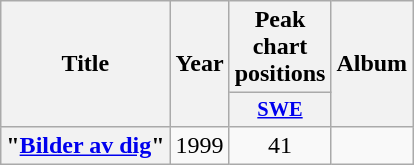<table class="wikitable plainrowheaders" style="text-align:center;">
<tr>
<th scope="col" rowspan="2">Title</th>
<th scope="col" rowspan="2">Year</th>
<th scope="col" colspan="1">Peak chart positions</th>
<th scope="col" rowspan="2">Album</th>
</tr>
<tr>
<th scope="col" style="width:3em;font-size:85%;"><a href='#'>SWE</a><br></th>
</tr>
<tr>
<th scope="row">"<a href='#'>Bilder av dig</a>"</th>
<td>1999</td>
<td>41</td>
<td></td>
</tr>
</table>
